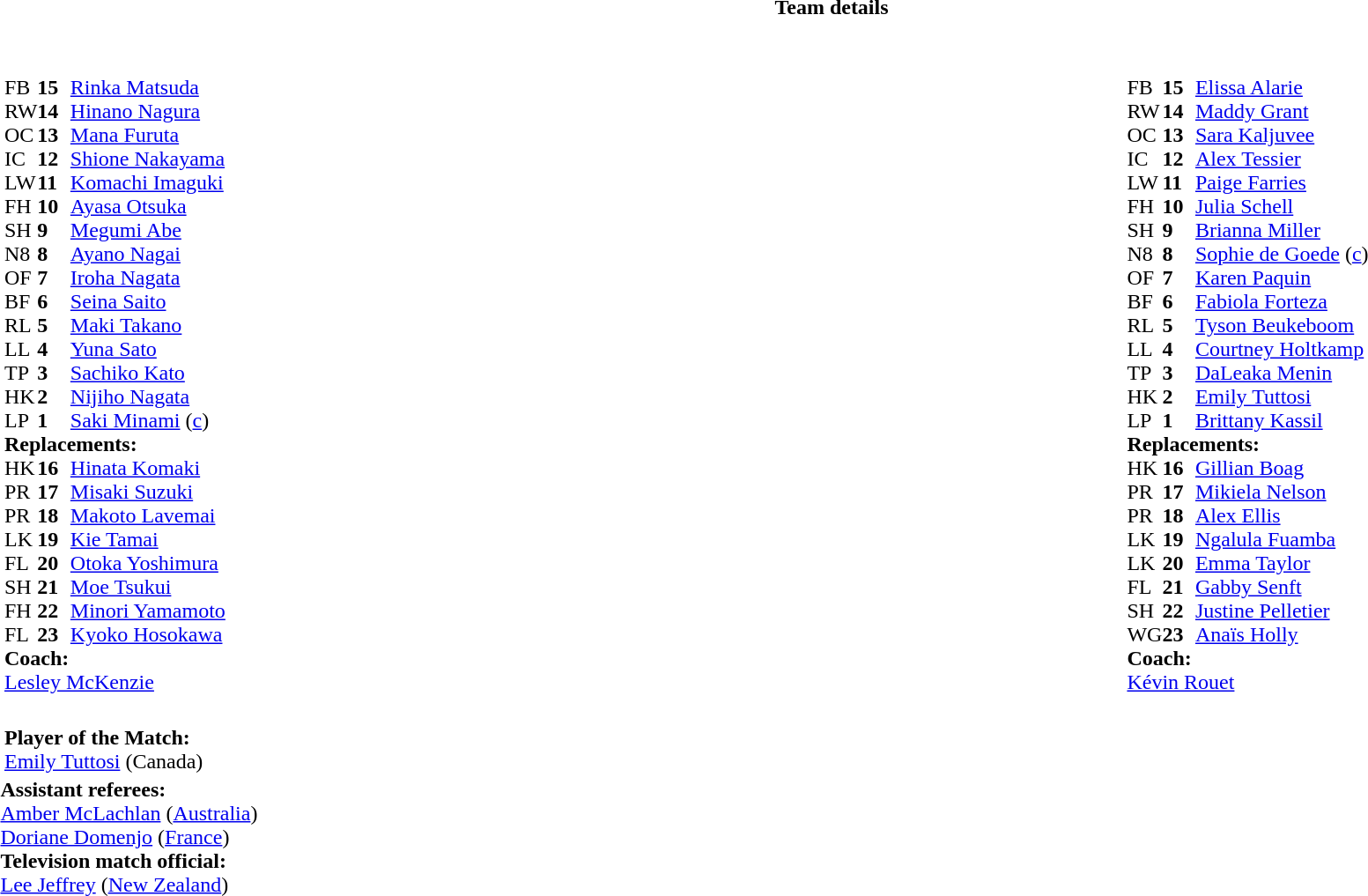<table border="0" style="width:100%">
<tr>
<th>Team details</th>
</tr>
<tr>
<td><br><table style="width:100%">
<tr>
<td style="vertical-align:top;width:50%"><br><table cellspacing="0" cellpadding="0">
<tr>
<th width="25"></th>
<th width="25"></th>
</tr>
<tr>
<td style="vertical-align:top;width:0%"></td>
</tr>
<tr>
<td>FB</td>
<td><strong>15</strong></td>
<td><a href='#'>Rinka Matsuda</a></td>
</tr>
<tr>
<td>RW</td>
<td><strong>14</strong></td>
<td><a href='#'>Hinano Nagura</a></td>
</tr>
<tr>
<td>OC</td>
<td><strong>13</strong></td>
<td><a href='#'>Mana Furuta</a></td>
</tr>
<tr>
<td>IC</td>
<td><strong>12</strong></td>
<td><a href='#'>Shione Nakayama</a></td>
<td></td>
<td></td>
</tr>
<tr>
<td>LW</td>
<td><strong>11</strong></td>
<td><a href='#'>Komachi Imaguki</a></td>
</tr>
<tr>
<td>FH</td>
<td><strong>10</strong></td>
<td><a href='#'>Ayasa Otsuka</a></td>
</tr>
<tr>
<td>SH</td>
<td><strong>9</strong></td>
<td><a href='#'>Megumi Abe</a></td>
<td></td>
<td></td>
</tr>
<tr>
<td>N8</td>
<td><strong>8</strong></td>
<td><a href='#'>Ayano Nagai</a></td>
<td></td>
<td></td>
</tr>
<tr>
<td>OF</td>
<td><strong>7</strong></td>
<td><a href='#'>Iroha Nagata</a></td>
</tr>
<tr>
<td>BF</td>
<td><strong>6</strong></td>
<td><a href='#'>Seina Saito</a></td>
</tr>
<tr>
<td>RL</td>
<td><strong>5</strong></td>
<td><a href='#'>Maki Takano</a></td>
<td></td>
<td></td>
</tr>
<tr>
<td>LL</td>
<td><strong>4</strong></td>
<td><a href='#'>Yuna Sato</a></td>
<td></td>
<td></td>
</tr>
<tr>
<td>TP</td>
<td><strong>3</strong></td>
<td><a href='#'>Sachiko Kato</a></td>
<td></td>
<td></td>
</tr>
<tr>
<td>HK</td>
<td><strong>2</strong></td>
<td><a href='#'>Nijiho Nagata</a></td>
<td></td>
<td></td>
</tr>
<tr>
<td>LP</td>
<td><strong>1</strong></td>
<td><a href='#'>Saki Minami</a> (<a href='#'>c</a>)</td>
<td></td>
<td></td>
</tr>
<tr>
<td colspan=3><strong>Replacements:</strong></td>
</tr>
<tr>
<td>HK</td>
<td><strong>16</strong></td>
<td><a href='#'>Hinata Komaki</a></td>
<td></td>
<td></td>
</tr>
<tr>
<td>PR</td>
<td><strong>17</strong></td>
<td><a href='#'>Misaki Suzuki</a></td>
<td></td>
<td></td>
</tr>
<tr>
<td>PR</td>
<td><strong>18</strong></td>
<td><a href='#'>Makoto Lavemai</a></td>
<td></td>
<td></td>
</tr>
<tr>
<td>LK</td>
<td><strong>19</strong></td>
<td><a href='#'>Kie Tamai</a></td>
<td></td>
<td></td>
</tr>
<tr>
<td>FL</td>
<td><strong>20</strong></td>
<td><a href='#'>Otoka Yoshimura</a></td>
<td></td>
<td></td>
</tr>
<tr>
<td>SH</td>
<td><strong>21</strong></td>
<td><a href='#'>Moe Tsukui</a></td>
<td></td>
<td></td>
</tr>
<tr>
<td>FH</td>
<td><strong>22</strong></td>
<td><a href='#'>Minori Yamamoto</a></td>
<td></td>
<td></td>
</tr>
<tr>
<td>FL</td>
<td><strong>23</strong></td>
<td><a href='#'>Kyoko Hosokawa</a></td>
<td></td>
<td></td>
</tr>
<tr>
<td colspan=3><strong>Coach:</strong></td>
</tr>
<tr>
<td colspan="4"> <a href='#'>Lesley McKenzie</a></td>
</tr>
</table>
</td>
<td style="vertical-align:top"></td>
<td style="vertical-align:top; width:50%"><br><table cellspacing="0" cellpadding="0" style="margin:auto">
<tr>
<th width="25"></th>
<th width="25"></th>
</tr>
<tr>
<td>FB</td>
<td><strong>15</strong></td>
<td><a href='#'>Elissa Alarie</a></td>
</tr>
<tr>
<td>RW</td>
<td><strong>14</strong></td>
<td><a href='#'>Maddy Grant</a></td>
</tr>
<tr>
<td>OC</td>
<td><strong>13</strong></td>
<td><a href='#'>Sara Kaljuvee</a></td>
</tr>
<tr>
<td>IC</td>
<td><strong>12</strong></td>
<td><a href='#'>Alex Tessier</a></td>
</tr>
<tr>
<td>LW</td>
<td><strong>11</strong></td>
<td><a href='#'>Paige Farries</a></td>
</tr>
<tr>
<td>FH</td>
<td><strong>10</strong></td>
<td><a href='#'>Julia Schell</a></td>
<td></td>
<td></td>
</tr>
<tr>
<td>SH</td>
<td><strong>9</strong></td>
<td><a href='#'>Brianna Miller</a></td>
<td></td>
<td></td>
</tr>
<tr>
<td>N8</td>
<td><strong>8</strong></td>
<td><a href='#'>Sophie de Goede</a> (<a href='#'>c</a>)</td>
</tr>
<tr>
<td>OF</td>
<td><strong>7</strong></td>
<td><a href='#'>Karen Paquin</a></td>
<td></td>
<td></td>
</tr>
<tr>
<td>BF</td>
<td><strong>6</strong></td>
<td><a href='#'>Fabiola Forteza</a></td>
</tr>
<tr>
<td>RL</td>
<td><strong>5</strong></td>
<td><a href='#'>Tyson Beukeboom</a></td>
<td></td>
<td></td>
</tr>
<tr>
<td>LL</td>
<td><strong>4</strong></td>
<td><a href='#'>Courtney Holtkamp</a></td>
<td></td>
<td></td>
</tr>
<tr>
<td>TP</td>
<td><strong>3</strong></td>
<td><a href='#'>DaLeaka Menin</a></td>
<td></td>
<td></td>
</tr>
<tr>
<td>HK</td>
<td><strong>2</strong></td>
<td><a href='#'>Emily Tuttosi</a></td>
<td></td>
<td></td>
</tr>
<tr>
<td>LP</td>
<td><strong>1</strong></td>
<td><a href='#'>Brittany Kassil</a></td>
<td></td>
<td></td>
</tr>
<tr>
<td colspan=3><strong>Replacements:</strong></td>
</tr>
<tr>
<td>HK</td>
<td><strong>16</strong></td>
<td><a href='#'>Gillian Boag</a></td>
<td></td>
<td></td>
</tr>
<tr>
<td>PR</td>
<td><strong>17</strong></td>
<td><a href='#'>Mikiela Nelson</a></td>
<td></td>
<td></td>
</tr>
<tr>
<td>PR</td>
<td><strong>18</strong></td>
<td><a href='#'>Alex Ellis</a></td>
<td></td>
<td></td>
</tr>
<tr>
<td>LK</td>
<td><strong>19</strong></td>
<td><a href='#'>Ngalula Fuamba</a></td>
<td></td>
<td></td>
</tr>
<tr>
<td>LK</td>
<td><strong>20</strong></td>
<td><a href='#'>Emma Taylor</a></td>
<td></td>
<td></td>
</tr>
<tr>
<td>FL</td>
<td><strong>21</strong></td>
<td><a href='#'>Gabby Senft</a></td>
<td></td>
<td></td>
</tr>
<tr>
<td>SH</td>
<td><strong>22</strong></td>
<td><a href='#'>Justine Pelletier</a></td>
<td></td>
<td></td>
</tr>
<tr>
<td>WG</td>
<td><strong>23</strong></td>
<td><a href='#'>Anaïs Holly</a></td>
<td></td>
<td></td>
</tr>
<tr>
<td colspan=3><strong>Coach:</strong></td>
</tr>
<tr>
<td colspan="4"> <a href='#'>Kévin Rouet</a></td>
</tr>
</table>
</td>
</tr>
</table>
<table style="width:100%">
<tr>
<td><br><strong>Player of the Match:</strong>
<br><a href='#'>Emily Tuttosi</a> (Canada)</td>
</tr>
</table>
<strong>Assistant referees:</strong>
<br><a href='#'>Amber McLachlan</a> (<a href='#'>Australia</a>)
<br><a href='#'>Doriane Domenjo</a> (<a href='#'>France</a>)
<br><strong>Television match official:</strong>
<br><a href='#'>Lee Jeffrey</a> (<a href='#'>New Zealand</a>)</td>
</tr>
</table>
